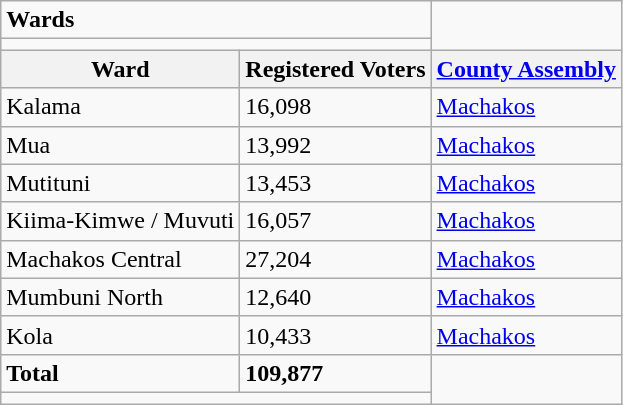<table class="wikitable">
<tr>
<td colspan="2"><strong>Wards</strong></td>
</tr>
<tr>
<td colspan="2"></td>
</tr>
<tr>
<th>Ward</th>
<th>Registered Voters</th>
<th><a href='#'>County Assembly</a></th>
</tr>
<tr>
<td>Kalama</td>
<td>16,098</td>
<td><a href='#'>Machakos</a></td>
</tr>
<tr>
<td>Mua</td>
<td>13,992</td>
<td><a href='#'>Machakos</a></td>
</tr>
<tr>
<td>Mutituni</td>
<td>13,453</td>
<td><a href='#'>Machakos</a></td>
</tr>
<tr>
<td>Kiima-Kimwe / Muvuti</td>
<td>16,057</td>
<td><a href='#'>Machakos</a></td>
</tr>
<tr>
<td>Machakos Central</td>
<td>27,204</td>
<td><a href='#'>Machakos</a></td>
</tr>
<tr>
<td>Mumbuni North</td>
<td>12,640</td>
<td><a href='#'>Machakos</a></td>
</tr>
<tr>
<td>Kola</td>
<td>10,433</td>
<td><a href='#'>Machakos</a></td>
</tr>
<tr>
<td><strong>Total</strong></td>
<td><strong>109,877</strong></td>
</tr>
<tr>
<td colspan="2"></td>
</tr>
</table>
